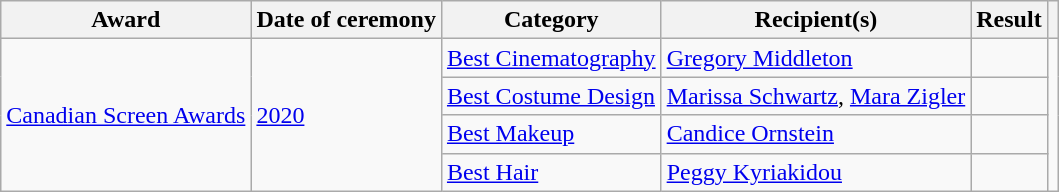<table class="wikitable plainrowheaders sortable">
<tr>
<th scope="col">Award</th>
<th scope="col">Date of ceremony</th>
<th scope="col">Category</th>
<th scope="col">Recipient(s)</th>
<th scope="col">Result</th>
<th scope="col" class="unsortable"></th>
</tr>
<tr>
<td rowspan=4><a href='#'>Canadian Screen Awards</a></td>
<td rowspan=4><a href='#'>2020</a></td>
<td><a href='#'>Best Cinematography</a></td>
<td><a href='#'>Gregory Middleton</a></td>
<td></td>
<td rowspan=4></td>
</tr>
<tr>
<td><a href='#'>Best Costume Design</a></td>
<td><a href='#'>Marissa Schwartz</a>, <a href='#'>Mara Zigler</a></td>
<td></td>
</tr>
<tr>
<td><a href='#'>Best Makeup</a></td>
<td><a href='#'>Candice Ornstein</a></td>
<td></td>
</tr>
<tr>
<td><a href='#'>Best Hair</a></td>
<td><a href='#'>Peggy Kyriakidou</a></td>
<td></td>
</tr>
</table>
